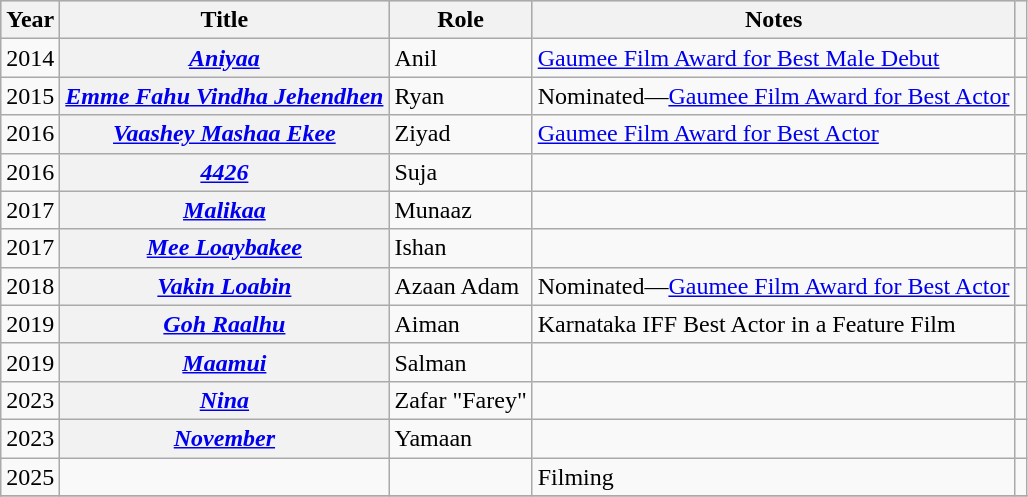<table class="wikitable sortable plainrowheaders">
<tr style="background:#ccc; text-align:center;">
<th scope="col">Year</th>
<th scope="col">Title</th>
<th scope="col">Role</th>
<th scope="col">Notes</th>
<th scope="col" class="unsortable"></th>
</tr>
<tr>
<td>2014</td>
<th scope="row"><em><a href='#'>Aniyaa</a></em></th>
<td>Anil</td>
<td><a href='#'>Gaumee Film Award for Best Male Debut</a></td>
<td style="text-align: center;"></td>
</tr>
<tr>
<td>2015</td>
<th scope="row"><em><a href='#'>Emme Fahu Vindha Jehendhen</a></em></th>
<td>Ryan</td>
<td>Nominated—<a href='#'>Gaumee Film Award for Best Actor</a></td>
<td style="text-align: center;"></td>
</tr>
<tr>
<td>2016</td>
<th scope="row"><em><a href='#'>Vaashey Mashaa Ekee</a></em></th>
<td>Ziyad</td>
<td><a href='#'>Gaumee Film Award for Best Actor</a></td>
<td style="text-align: center;"></td>
</tr>
<tr>
<td>2016</td>
<th scope="row"><em><a href='#'>4426</a></em></th>
<td>Suja</td>
<td></td>
<td style="text-align: center;"></td>
</tr>
<tr>
<td>2017</td>
<th scope="row"><em><a href='#'>Malikaa</a></em></th>
<td>Munaaz</td>
<td></td>
<td style="text-align: center;"></td>
</tr>
<tr>
<td>2017</td>
<th scope="row"><em><a href='#'>Mee Loaybakee</a></em></th>
<td>Ishan</td>
<td></td>
<td style="text-align: center;"></td>
</tr>
<tr>
<td>2018</td>
<th scope="row"><em><a href='#'>Vakin Loabin</a></em></th>
<td>Azaan Adam</td>
<td>Nominated—<a href='#'>Gaumee Film Award for Best Actor</a></td>
<td style="text-align: center;"></td>
</tr>
<tr>
<td>2019</td>
<th scope="row"><em><a href='#'>Goh Raalhu</a></em></th>
<td>Aiman</td>
<td>Karnataka IFF Best Actor in a Feature Film</td>
<td style="text-align: center;"></td>
</tr>
<tr>
<td>2019</td>
<th scope="row"><em><a href='#'>Maamui</a></em></th>
<td>Salman</td>
<td></td>
<td style="text-align: center;"></td>
</tr>
<tr>
<td>2023</td>
<th scope="row"><em><a href='#'>Nina</a></em></th>
<td>Zafar "Farey"</td>
<td></td>
<td style="text-align:center;"></td>
</tr>
<tr>
<td>2023</td>
<th scope="row"><a href='#'><em>November</em></a></th>
<td>Yamaan</td>
<td></td>
<td style="text-align: center;"></td>
</tr>
<tr>
<td>2025</td>
<td></td>
<td></td>
<td>Filming</td>
<td></td>
</tr>
<tr>
</tr>
</table>
